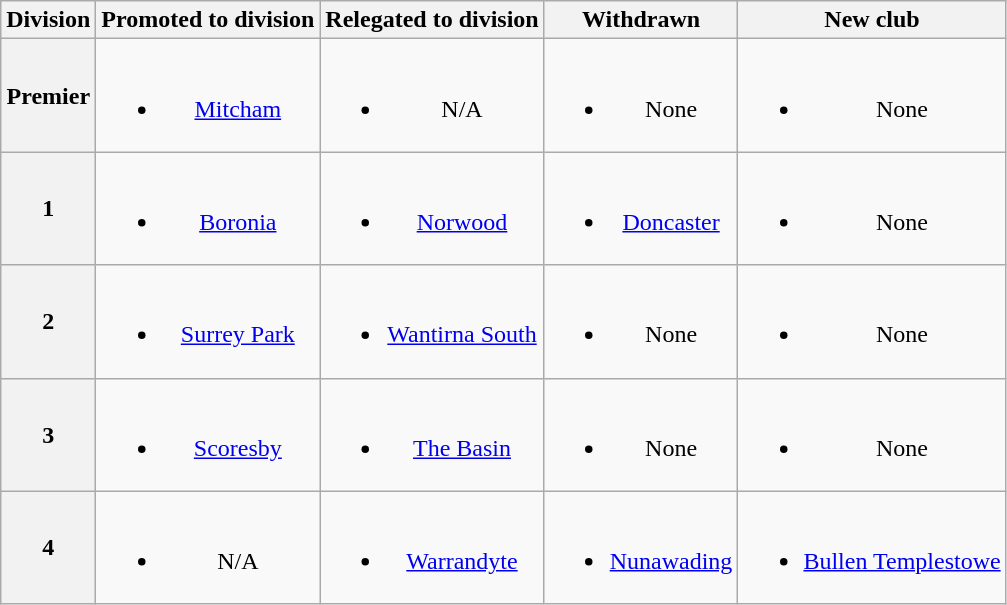<table class=wikitable style="text-align: center;">
<tr>
<th>Division</th>
<th>Promoted to division </th>
<th>Relegated to division </th>
<th>Withdrawn</th>
<th>New club</th>
</tr>
<tr>
<th>Premier</th>
<td><br><ul><li><a href='#'>Mitcham</a></li></ul></td>
<td><br><ul><li>N/A</li></ul></td>
<td><br><ul><li>None</li></ul></td>
<td><br><ul><li>None</li></ul></td>
</tr>
<tr>
<th>1</th>
<td><br><ul><li><a href='#'>Boronia</a></li></ul></td>
<td><br><ul><li><a href='#'>Norwood</a></li></ul></td>
<td><br><ul><li><a href='#'>Doncaster</a></li></ul></td>
<td><br><ul><li>None</li></ul></td>
</tr>
<tr>
<th>2</th>
<td><br><ul><li><a href='#'>Surrey Park</a></li></ul></td>
<td><br><ul><li><a href='#'>Wantirna South</a></li></ul></td>
<td><br><ul><li>None</li></ul></td>
<td><br><ul><li>None</li></ul></td>
</tr>
<tr>
<th>3</th>
<td><br><ul><li><a href='#'>Scoresby</a></li></ul></td>
<td><br><ul><li><a href='#'>The Basin</a></li></ul></td>
<td><br><ul><li>None</li></ul></td>
<td><br><ul><li>None</li></ul></td>
</tr>
<tr>
<th>4</th>
<td><br><ul><li>N/A</li></ul></td>
<td><br><ul><li><a href='#'>Warrandyte</a></li></ul></td>
<td><br><ul><li><a href='#'>Nunawading</a></li></ul></td>
<td><br><ul><li><a href='#'>Bullen Templestowe</a></li></ul></td>
</tr>
</table>
